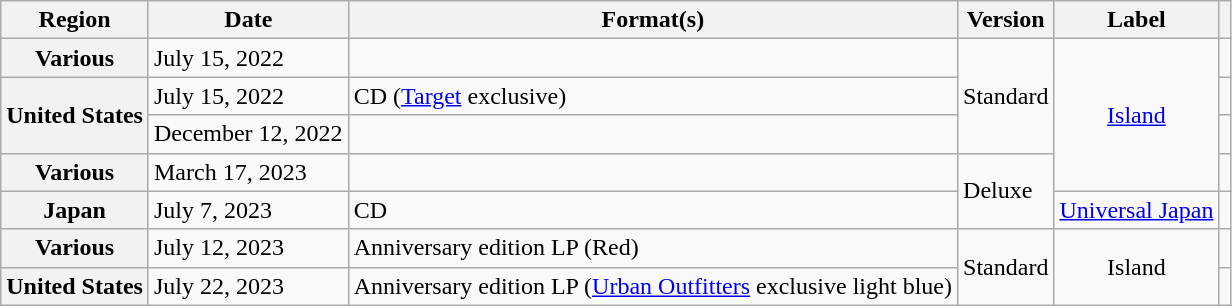<table class="wikitable plainrowheaders">
<tr>
<th scope="col">Region</th>
<th scope="col">Date</th>
<th scope="col">Format(s)</th>
<th scope="col">Version</th>
<th scope="col">Label</th>
<th scope="col"></th>
</tr>
<tr>
<th scope="row">Various</th>
<td>July 15, 2022</td>
<td></td>
<td rowspan="3">Standard</td>
<td rowspan="4" align="center"><a href='#'>Island</a></td>
<td style="text-align:center;"></td>
</tr>
<tr>
<th scope="row" rowspan="2">United States</th>
<td>July 15, 2022</td>
<td>CD (<a href='#'>Target</a> exclusive)</td>
<td style="text-align:center;"></td>
</tr>
<tr>
<td>December 12, 2022</td>
<td></td>
<td align="center"></td>
</tr>
<tr>
<th scope="row">Various</th>
<td>March 17, 2023</td>
<td></td>
<td rowspan="2">Deluxe</td>
<td style="text-align:center;"></td>
</tr>
<tr>
<th scope="row">Japan</th>
<td>July 7, 2023</td>
<td>CD</td>
<td align="center"><a href='#'>Universal Japan</a></td>
<td style="text-align:center;"></td>
</tr>
<tr>
<th scope="row">Various</th>
<td>July 12, 2023</td>
<td>Anniversary edition LP (Red)</td>
<td rowspan="2">Standard</td>
<td rowspan="2" align="center">Island</td>
<td style="text-align:center;"></td>
</tr>
<tr>
<th scope="row">United States</th>
<td>July 22, 2023</td>
<td>Anniversary edition LP (<a href='#'>Urban Outfitters</a> exclusive light blue)</td>
<td style="text-align:center;"></td>
</tr>
</table>
